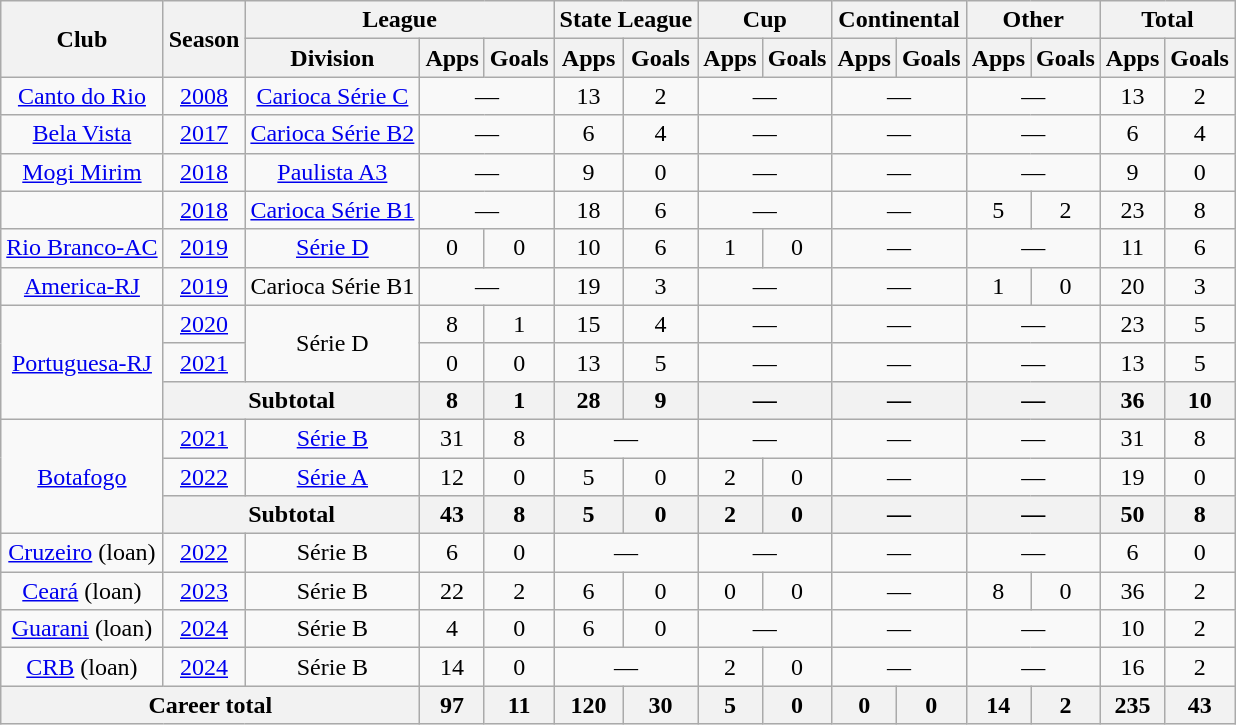<table class="wikitable" style="text-align: center;">
<tr>
<th rowspan="2">Club</th>
<th rowspan="2">Season</th>
<th colspan="3">League</th>
<th colspan="2">State League</th>
<th colspan="2">Cup</th>
<th colspan="2">Continental</th>
<th colspan="2">Other</th>
<th colspan="2">Total</th>
</tr>
<tr>
<th>Division</th>
<th>Apps</th>
<th>Goals</th>
<th>Apps</th>
<th>Goals</th>
<th>Apps</th>
<th>Goals</th>
<th>Apps</th>
<th>Goals</th>
<th>Apps</th>
<th>Goals</th>
<th>Apps</th>
<th>Goals</th>
</tr>
<tr>
<td valign="center"><a href='#'>Canto do Rio</a></td>
<td><a href='#'>2008</a></td>
<td><a href='#'>Carioca Série C</a></td>
<td colspan="2">—</td>
<td>13</td>
<td>2</td>
<td colspan="2">—</td>
<td colspan="2">—</td>
<td colspan="2">—</td>
<td>13</td>
<td>2</td>
</tr>
<tr>
<td valign="center"><a href='#'>Bela Vista</a></td>
<td><a href='#'>2017</a></td>
<td><a href='#'>Carioca Série B2</a></td>
<td colspan="2">—</td>
<td>6</td>
<td>4</td>
<td colspan="2">—</td>
<td colspan="2">—</td>
<td colspan="2">—</td>
<td>6</td>
<td>4</td>
</tr>
<tr>
<td valign="center"><a href='#'>Mogi Mirim</a></td>
<td><a href='#'>2018</a></td>
<td><a href='#'>Paulista A3</a></td>
<td colspan="2">—</td>
<td>9</td>
<td>0</td>
<td colspan="2">—</td>
<td colspan="2">—</td>
<td colspan="2">—</td>
<td>9</td>
<td>0</td>
</tr>
<tr>
<td valign="center"></td>
<td><a href='#'>2018</a></td>
<td><a href='#'>Carioca Série B1</a></td>
<td colspan="2">—</td>
<td>18</td>
<td>6</td>
<td colspan="2">—</td>
<td colspan="2">—</td>
<td>5</td>
<td>2</td>
<td>23</td>
<td>8</td>
</tr>
<tr>
<td valign="center"><a href='#'>Rio Branco-AC</a></td>
<td><a href='#'>2019</a></td>
<td><a href='#'>Série D</a></td>
<td>0</td>
<td>0</td>
<td>10</td>
<td>6</td>
<td>1</td>
<td>0</td>
<td colspan="2">—</td>
<td colspan="2">—</td>
<td>11</td>
<td>6</td>
</tr>
<tr>
<td valign="center"><a href='#'>America-RJ</a></td>
<td><a href='#'>2019</a></td>
<td>Carioca Série B1</td>
<td colspan="2">—</td>
<td>19</td>
<td>3</td>
<td colspan="2">—</td>
<td colspan="2">—</td>
<td>1</td>
<td>0</td>
<td>20</td>
<td>3</td>
</tr>
<tr>
<td rowspan=3 valign="center"><a href='#'>Portuguesa-RJ</a></td>
<td><a href='#'>2020</a></td>
<td rowspan=2>Série D</td>
<td>8</td>
<td>1</td>
<td>15</td>
<td>4</td>
<td colspan="2">—</td>
<td colspan="2">—</td>
<td colspan="2">—</td>
<td>23</td>
<td>5</td>
</tr>
<tr>
<td><a href='#'>2021</a></td>
<td>0</td>
<td>0</td>
<td>13</td>
<td>5</td>
<td colspan="2">—</td>
<td colspan="2">—</td>
<td colspan="2">—</td>
<td>13</td>
<td>5</td>
</tr>
<tr>
<th colspan="2"><strong>Subtotal</strong></th>
<th>8</th>
<th>1</th>
<th>28</th>
<th>9</th>
<th colspan="2">—</th>
<th colspan="2">—</th>
<th colspan="2">—</th>
<th>36</th>
<th>10</th>
</tr>
<tr>
<td rowspan="3" valign="center"><a href='#'>Botafogo</a></td>
<td><a href='#'>2021</a></td>
<td><a href='#'>Série B</a></td>
<td>31</td>
<td>8</td>
<td colspan="2">—</td>
<td colspan="2">—</td>
<td colspan="2">—</td>
<td colspan="2">—</td>
<td>31</td>
<td>8</td>
</tr>
<tr>
<td><a href='#'>2022</a></td>
<td><a href='#'>Série A</a></td>
<td>12</td>
<td>0</td>
<td>5</td>
<td>0</td>
<td>2</td>
<td>0</td>
<td colspan="2">—</td>
<td colspan="2">—</td>
<td>19</td>
<td>0</td>
</tr>
<tr>
<th colspan="2"><strong>Subtotal</strong></th>
<th>43</th>
<th>8</th>
<th>5</th>
<th>0</th>
<th>2</th>
<th>0</th>
<th colspan="2">—</th>
<th colspan="2">—</th>
<th>50</th>
<th>8</th>
</tr>
<tr>
<td><a href='#'>Cruzeiro</a> (loan)</td>
<td><a href='#'>2022</a></td>
<td>Série B</td>
<td>6</td>
<td>0</td>
<td colspan="2">—</td>
<td colspan="2">—</td>
<td colspan="2">—</td>
<td colspan="2">—</td>
<td>6</td>
<td>0</td>
</tr>
<tr>
<td><a href='#'>Ceará</a> (loan)</td>
<td><a href='#'>2023</a></td>
<td>Série B</td>
<td>22</td>
<td>2</td>
<td>6</td>
<td>0</td>
<td>0</td>
<td>0</td>
<td colspan="2">—</td>
<td>8</td>
<td>0</td>
<td>36</td>
<td>2</td>
</tr>
<tr>
<td><a href='#'>Guarani</a> (loan)</td>
<td><a href='#'>2024</a></td>
<td>Série B</td>
<td>4</td>
<td>0</td>
<td>6</td>
<td>0</td>
<td colspan="2">—</td>
<td colspan="2">—</td>
<td colspan="2">—</td>
<td>10</td>
<td>2</td>
</tr>
<tr>
<td><a href='#'>CRB</a> (loan)</td>
<td><a href='#'>2024</a></td>
<td>Série B</td>
<td>14</td>
<td>0</td>
<td colspan="2">—</td>
<td>2</td>
<td>0</td>
<td colspan="2">—</td>
<td colspan="2">—</td>
<td>16</td>
<td>2</td>
</tr>
<tr>
<th colspan="3"><strong>Career total</strong></th>
<th>97</th>
<th>11</th>
<th>120</th>
<th>30</th>
<th>5</th>
<th>0</th>
<th>0</th>
<th>0</th>
<th>14</th>
<th>2</th>
<th>235</th>
<th>43</th>
</tr>
</table>
